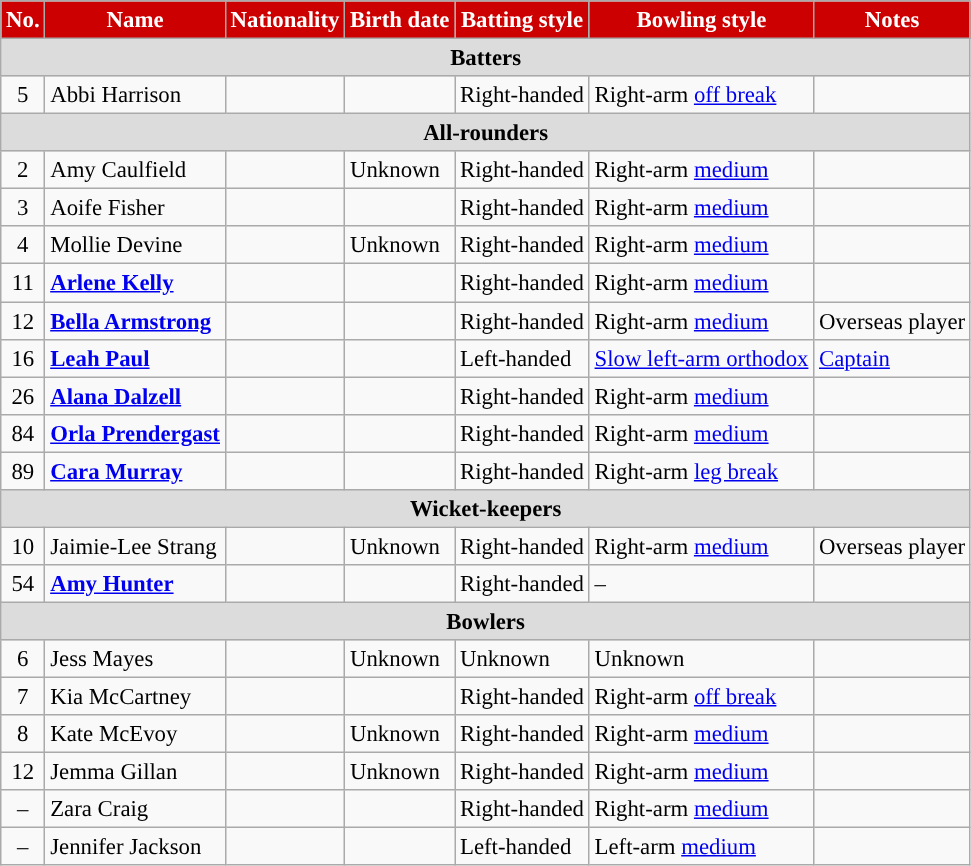<table class="wikitable" style="font-size:95%;">
<tr>
<th style="background:#C00; color:white; text-align:centre;">No.</th>
<th style="background:#C00; color:white; text-align:centre;">Name</th>
<th style="background:#C00; color:white; text-align:centre;">Nationality</th>
<th style="background:#C00; color:white; text-align:centre;">Birth date</th>
<th style="background:#C00; color:white; text-align:centre;">Batting style</th>
<th style="background:#C00; color:white; text-align:centre;">Bowling style</th>
<th style="background:#C00; color:white; text-align:centre;">Notes</th>
</tr>
<tr>
<th colspan="7" style="background:#dcdcdc" text-align:centre;">Batters</th>
</tr>
<tr>
<td style="text-align:center">5</td>
<td>Abbi Harrison</td>
<td></td>
<td></td>
<td>Right-handed</td>
<td>Right-arm <a href='#'>off break</a></td>
<td></td>
</tr>
<tr>
<th colspan="7" style="background:#dcdcdc" text-align:centre;">All-rounders</th>
</tr>
<tr>
<td style="text-align:center">2</td>
<td>Amy Caulfield</td>
<td></td>
<td>Unknown</td>
<td>Right-handed</td>
<td>Right-arm <a href='#'>medium</a></td>
<td></td>
</tr>
<tr>
<td style="text-align:center">3</td>
<td>Aoife Fisher</td>
<td></td>
<td></td>
<td>Right-handed</td>
<td>Right-arm <a href='#'>medium</a></td>
<td></td>
</tr>
<tr>
<td style="text-align:center">4</td>
<td>Mollie Devine</td>
<td></td>
<td>Unknown</td>
<td>Right-handed</td>
<td>Right-arm <a href='#'>medium</a></td>
<td></td>
</tr>
<tr>
<td style="text-align:center">11</td>
<td><strong><a href='#'>Arlene Kelly</a></strong></td>
<td></td>
<td></td>
<td>Right-handed</td>
<td>Right-arm <a href='#'>medium</a></td>
<td></td>
</tr>
<tr>
<td style="text-align:center">12</td>
<td><strong><a href='#'>Bella Armstrong</a></strong></td>
<td></td>
<td></td>
<td>Right-handed</td>
<td>Right-arm <a href='#'>medium</a></td>
<td>Overseas player</td>
</tr>
<tr>
<td style="text-align:center">16</td>
<td><strong><a href='#'>Leah Paul</a></strong></td>
<td></td>
<td></td>
<td>Left-handed</td>
<td><a href='#'>Slow left-arm orthodox</a></td>
<td><a href='#'>Captain</a></td>
</tr>
<tr>
<td style="text-align:center">26</td>
<td><strong><a href='#'>Alana Dalzell</a></strong></td>
<td></td>
<td></td>
<td>Right-handed</td>
<td>Right-arm <a href='#'>medium</a></td>
<td></td>
</tr>
<tr>
<td style="text-align:center">84</td>
<td><strong><a href='#'>Orla Prendergast</a></strong></td>
<td></td>
<td></td>
<td>Right-handed</td>
<td>Right-arm <a href='#'>medium</a></td>
<td></td>
</tr>
<tr>
<td style="text-align:center">89</td>
<td><strong><a href='#'>Cara Murray</a></strong></td>
<td></td>
<td></td>
<td>Right-handed</td>
<td>Right-arm <a href='#'>leg break</a></td>
<td></td>
</tr>
<tr>
<th colspan="7" style="background:#dcdcdc" text-align:centre;">Wicket-keepers</th>
</tr>
<tr>
<td style="text-align:center">10</td>
<td>Jaimie-Lee Strang</td>
<td></td>
<td>Unknown</td>
<td>Right-handed</td>
<td>Right-arm <a href='#'>medium</a></td>
<td>Overseas player</td>
</tr>
<tr>
<td style="text-align:center">54</td>
<td><strong><a href='#'>Amy Hunter</a></strong></td>
<td></td>
<td></td>
<td>Right-handed</td>
<td>–</td>
<td></td>
</tr>
<tr>
<th colspan="7" style="background:#dcdcdc" text-align:centre;">Bowlers</th>
</tr>
<tr>
<td style="text-align:center">6</td>
<td>Jess Mayes</td>
<td></td>
<td>Unknown</td>
<td>Unknown</td>
<td>Unknown</td>
<td></td>
</tr>
<tr>
<td style="text-align:center">7</td>
<td>Kia McCartney</td>
<td></td>
<td></td>
<td>Right-handed</td>
<td>Right-arm <a href='#'>off break</a></td>
<td></td>
</tr>
<tr>
<td style="text-align:center">8</td>
<td>Kate McEvoy</td>
<td></td>
<td>Unknown</td>
<td>Right-handed</td>
<td>Right-arm <a href='#'>medium</a></td>
<td></td>
</tr>
<tr>
<td style="text-align:center">12</td>
<td>Jemma Gillan</td>
<td></td>
<td>Unknown</td>
<td>Right-handed</td>
<td>Right-arm <a href='#'>medium</a></td>
<td></td>
</tr>
<tr>
<td style="text-align:center">–</td>
<td>Zara Craig</td>
<td></td>
<td></td>
<td>Right-handed</td>
<td>Right-arm <a href='#'>medium</a></td>
<td></td>
</tr>
<tr>
<td style="text-align:center">–</td>
<td>Jennifer Jackson</td>
<td></td>
<td></td>
<td>Left-handed</td>
<td>Left-arm <a href='#'>medium</a></td>
<td></td>
</tr>
</table>
